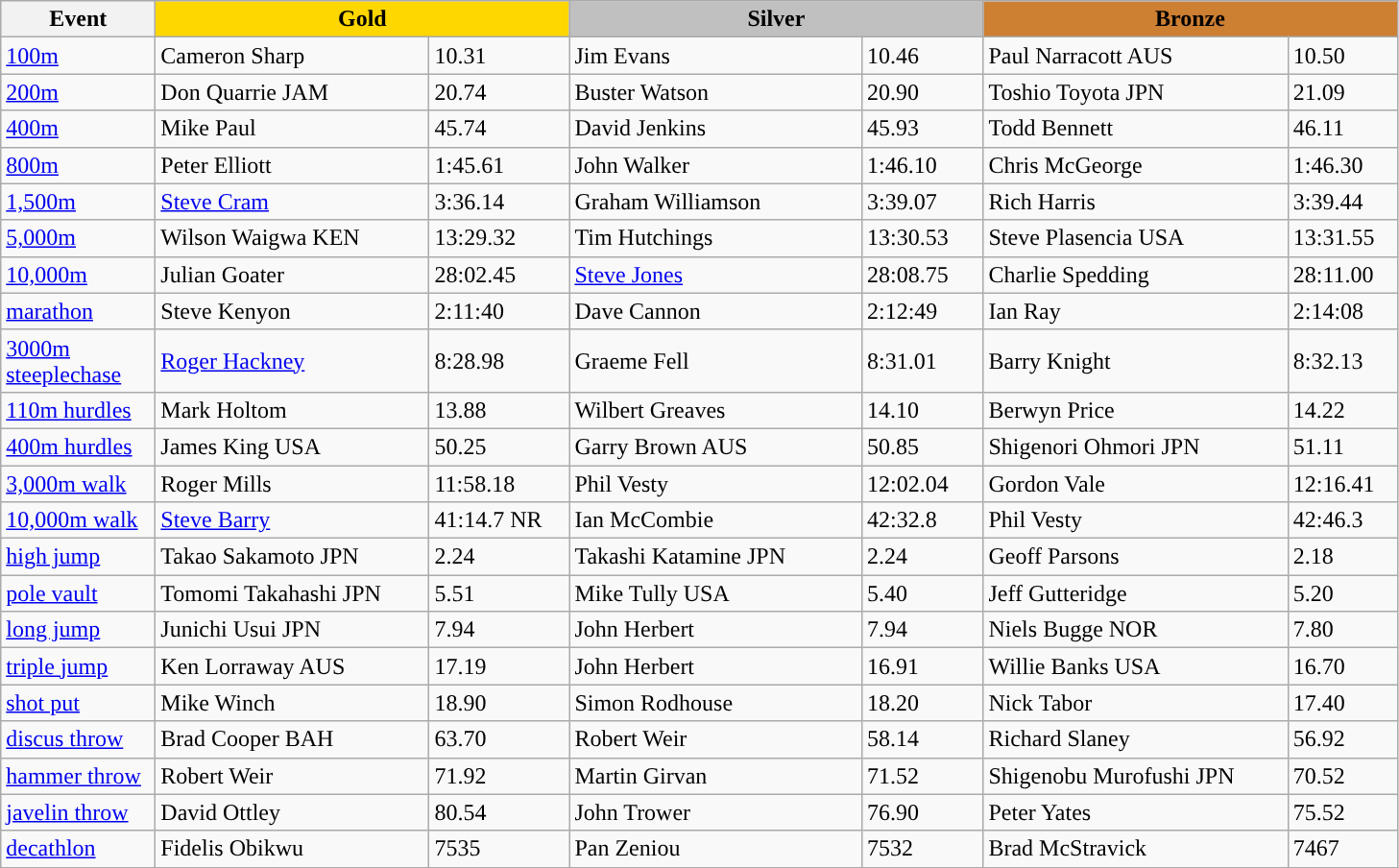<table class="wikitable" style="text-align:left">
<tr>
<th width=100>Event</th>
<th colspan="2" width="280" style="background:gold;">Gold</th>
<th colspan="2" width="280" style="background:silver;">Silver</th>
<th colspan="2" width="280" style="background:#CD7F32;">Bronze</th>
</tr>
<tr>
<td><a href='#'>100m</a></td>
<td> Cameron Sharp</td>
<td>10.31</td>
<td>Jim Evans</td>
<td>10.46</td>
<td>Paul Narracott AUS</td>
<td>10.50</td>
</tr>
<tr>
<td><a href='#'>200m</a></td>
<td>Don Quarrie JAM</td>
<td>20.74</td>
<td>Buster Watson</td>
<td>20.90</td>
<td>Toshio Toyota JPN</td>
<td>21.09</td>
</tr>
<tr>
<td><a href='#'>400m</a></td>
<td> Mike Paul</td>
<td>45.74</td>
<td> David Jenkins</td>
<td>45.93</td>
<td>Todd Bennett</td>
<td>46.11</td>
</tr>
<tr>
<td><a href='#'>800m</a></td>
<td>Peter Elliott</td>
<td>1:45.61</td>
<td> John Walker</td>
<td>1:46.10</td>
<td>Chris McGeorge</td>
<td>1:46.30</td>
</tr>
<tr>
<td><a href='#'>1,500m</a></td>
<td><a href='#'>Steve Cram</a></td>
<td>3:36.14</td>
<td>Graham Williamson</td>
<td>3:39.07</td>
<td> Rich Harris</td>
<td>3:39.44</td>
</tr>
<tr>
<td><a href='#'>5,000m</a></td>
<td>Wilson Waigwa KEN</td>
<td>13:29.32</td>
<td>Tim Hutchings</td>
<td>13:30.53</td>
<td>Steve Plasencia USA</td>
<td>13:31.55</td>
</tr>
<tr>
<td><a href='#'>10,000m</a></td>
<td>Julian Goater</td>
<td>28:02.45</td>
<td> <a href='#'>Steve Jones</a></td>
<td>28:08.75</td>
<td>Charlie Spedding</td>
<td>28:11.00</td>
</tr>
<tr>
<td><a href='#'>marathon</a></td>
<td>Steve Kenyon</td>
<td>2:11:40</td>
<td>Dave Cannon</td>
<td>2:12:49</td>
<td>Ian Ray</td>
<td>2:14:08</td>
</tr>
<tr>
<td><a href='#'>3000m steeplechase</a></td>
<td> <a href='#'>Roger Hackney</a></td>
<td>8:28.98</td>
<td>Graeme Fell</td>
<td>8:31.01</td>
<td>Barry Knight</td>
<td>8:32.13</td>
</tr>
<tr>
<td><a href='#'>110m hurdles</a></td>
<td>Mark Holtom</td>
<td>13.88</td>
<td>Wilbert Greaves</td>
<td>14.10</td>
<td>Berwyn Price</td>
<td>14.22</td>
</tr>
<tr>
<td><a href='#'>400m hurdles</a></td>
<td>James King USA</td>
<td>50.25</td>
<td>Garry Brown AUS</td>
<td>50.85</td>
<td>Shigenori Ohmori JPN</td>
<td>51.11</td>
</tr>
<tr>
<td><a href='#'>3,000m walk</a></td>
<td>Roger Mills</td>
<td>11:58.18</td>
<td>Phil Vesty</td>
<td>12:02.04</td>
<td>Gordon Vale</td>
<td>12:16.41</td>
</tr>
<tr>
<td><a href='#'>10,000m walk</a></td>
<td> <a href='#'>Steve Barry</a></td>
<td>41:14.7 NR</td>
<td>Ian McCombie</td>
<td>42:32.8</td>
<td>Phil Vesty</td>
<td>42:46.3</td>
</tr>
<tr>
<td><a href='#'>high jump</a></td>
<td>Takao Sakamoto JPN</td>
<td>2.24</td>
<td>Takashi Katamine JPN</td>
<td>2.24</td>
<td> Geoff Parsons</td>
<td>2.18</td>
</tr>
<tr>
<td><a href='#'>pole vault</a></td>
<td>Tomomi Takahashi JPN</td>
<td>5.51</td>
<td>Mike Tully USA</td>
<td>5.40</td>
<td>Jeff Gutteridge</td>
<td>5.20</td>
</tr>
<tr>
<td><a href='#'>long jump</a></td>
<td>Junichi Usui JPN</td>
<td>7.94</td>
<td>John Herbert</td>
<td>7.94</td>
<td>Niels Bugge NOR</td>
<td>7.80</td>
</tr>
<tr>
<td><a href='#'>triple jump</a></td>
<td>Ken Lorraway AUS</td>
<td>17.19</td>
<td>John Herbert</td>
<td>16.91</td>
<td>Willie Banks USA</td>
<td>16.70</td>
</tr>
<tr>
<td><a href='#'>shot put</a></td>
<td>Mike Winch</td>
<td>18.90</td>
<td>Simon Rodhouse</td>
<td>18.20</td>
<td>Nick Tabor</td>
<td>17.40</td>
</tr>
<tr>
<td><a href='#'>discus throw</a></td>
<td>Brad Cooper BAH</td>
<td>63.70</td>
<td>Robert Weir</td>
<td>58.14</td>
<td>Richard Slaney</td>
<td>56.92</td>
</tr>
<tr>
<td><a href='#'>hammer throw</a></td>
<td>Robert Weir</td>
<td>71.92</td>
<td>Martin Girvan</td>
<td>71.52</td>
<td>Shigenobu Murofushi JPN</td>
<td>70.52</td>
</tr>
<tr>
<td><a href='#'>javelin throw</a></td>
<td>David Ottley</td>
<td>80.54</td>
<td>John Trower</td>
<td>76.90</td>
<td>Peter Yates</td>
<td>75.52</td>
</tr>
<tr>
<td><a href='#'>decathlon</a></td>
<td>Fidelis Obikwu</td>
<td>7535</td>
<td>Pan Zeniou</td>
<td>7532</td>
<td> Brad McStravick</td>
<td>7467</td>
</tr>
</table>
